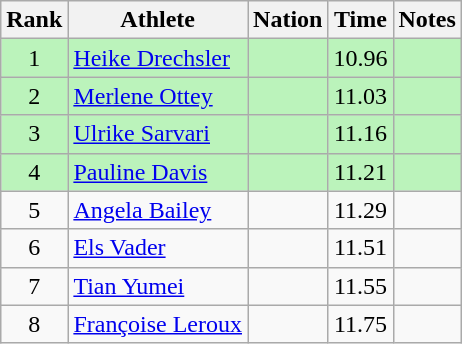<table class="wikitable sortable" style="text-align:center">
<tr>
<th>Rank</th>
<th>Athlete</th>
<th>Nation</th>
<th>Time</th>
<th>Notes</th>
</tr>
<tr style="background:#bbf3bb;">
<td>1</td>
<td align=left><a href='#'>Heike Drechsler</a></td>
<td align=left></td>
<td>10.96</td>
<td></td>
</tr>
<tr style="background:#bbf3bb;">
<td>2</td>
<td align=left><a href='#'>Merlene Ottey</a></td>
<td align=left></td>
<td>11.03</td>
<td></td>
</tr>
<tr style="background:#bbf3bb;">
<td>3</td>
<td align=left><a href='#'>Ulrike Sarvari</a></td>
<td align=left></td>
<td>11.16</td>
<td></td>
</tr>
<tr style="background:#bbf3bb;">
<td>4</td>
<td align=left><a href='#'>Pauline Davis</a></td>
<td align=left></td>
<td>11.21</td>
<td></td>
</tr>
<tr>
<td>5</td>
<td align=left><a href='#'>Angela Bailey</a></td>
<td align=left></td>
<td>11.29</td>
<td></td>
</tr>
<tr>
<td>6</td>
<td align=left><a href='#'>Els Vader</a></td>
<td align=left></td>
<td>11.51</td>
<td></td>
</tr>
<tr>
<td>7</td>
<td align=left><a href='#'>Tian Yumei</a></td>
<td align=left></td>
<td>11.55</td>
<td></td>
</tr>
<tr>
<td>8</td>
<td align=left><a href='#'>Françoise Leroux</a></td>
<td align=left></td>
<td>11.75</td>
<td></td>
</tr>
</table>
